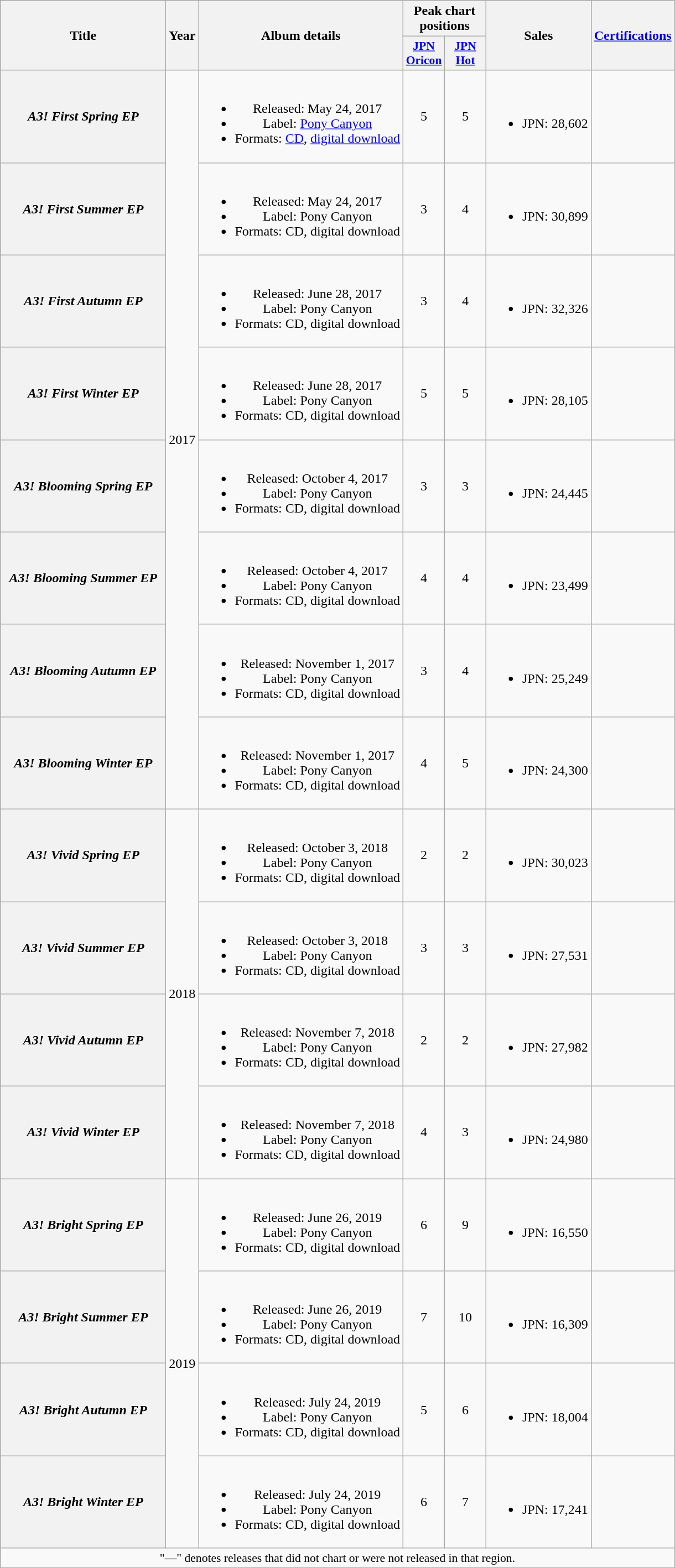<table class="wikitable plainrowheaders" style="text-align:center;">
<tr>
<th scope="col" rowspan="2" style="width:12em;">Title</th>
<th scope="col" rowspan="2">Year</th>
<th scope="col" rowspan="2">Album details</th>
<th scope="col" colspan="2">Peak chart positions</th>
<th scope="col" rowspan="2">Sales<br></th>
<th scope="col" rowspan="2"><a href='#'>Certifications</a></th>
</tr>
<tr>
<th scope="col" style="width:3em;font-size:90%;"><a href='#'>JPN<br>Oricon</a><br></th>
<th scope="col" style="width:3em;font-size:90%;"><a href='#'>JPN<br>Hot</a><br></th>
</tr>
<tr>
<th scope="row"><em>A3! First Spring EP</em></th>
<td rowspan="8">2017</td>
<td><br><ul><li>Released: May 24, 2017</li><li>Label: <a href='#'>Pony Canyon</a></li><li>Formats: <a href='#'>CD</a>, <a href='#'>digital download</a></li></ul></td>
<td>5</td>
<td>5</td>
<td><br><ul><li>JPN: 28,602</li></ul></td>
<td></td>
</tr>
<tr>
<th scope="row"><em>A3! First Summer EP</em></th>
<td><br><ul><li>Released: May 24, 2017</li><li>Label: Pony Canyon</li><li>Formats: CD, digital download</li></ul></td>
<td>3</td>
<td>4</td>
<td><br><ul><li>JPN: 30,899</li></ul></td>
<td></td>
</tr>
<tr>
<th scope="row"><em>A3! First Autumn EP</em></th>
<td><br><ul><li>Released: June 28, 2017</li><li>Label: Pony Canyon</li><li>Formats: CD, digital download</li></ul></td>
<td>3</td>
<td>4</td>
<td><br><ul><li>JPN: 32,326</li></ul></td>
<td></td>
</tr>
<tr>
<th scope="row"><em>A3! First Winter EP</em></th>
<td><br><ul><li>Released: June 28, 2017</li><li>Label: Pony Canyon</li><li>Formats: CD, digital download</li></ul></td>
<td>5</td>
<td>5</td>
<td><br><ul><li>JPN: 28,105</li></ul></td>
<td></td>
</tr>
<tr>
<th scope="row"><em>A3! Blooming Spring EP</em></th>
<td><br><ul><li>Released: October 4, 2017</li><li>Label: Pony Canyon</li><li>Formats: CD, digital download</li></ul></td>
<td>3</td>
<td>3</td>
<td><br><ul><li>JPN: 24,445</li></ul></td>
<td></td>
</tr>
<tr>
<th scope="row"><em>A3! Blooming Summer EP</em></th>
<td><br><ul><li>Released: October 4, 2017</li><li>Label: Pony Canyon</li><li>Formats: CD, digital download</li></ul></td>
<td>4</td>
<td>4</td>
<td><br><ul><li>JPN: 23,499</li></ul></td>
<td></td>
</tr>
<tr>
<th scope="row"><em>A3! Blooming Autumn EP</em></th>
<td><br><ul><li>Released: November 1, 2017</li><li>Label: Pony Canyon</li><li>Formats: CD, digital download</li></ul></td>
<td>3</td>
<td>4</td>
<td><br><ul><li>JPN: 25,249</li></ul></td>
<td></td>
</tr>
<tr>
<th scope="row"><em>A3! Blooming Winter EP</em></th>
<td><br><ul><li>Released: November 1, 2017</li><li>Label: Pony Canyon</li><li>Formats: CD, digital download</li></ul></td>
<td>4</td>
<td>5</td>
<td><br><ul><li>JPN: 24,300</li></ul></td>
<td></td>
</tr>
<tr>
<th scope="row"><em>A3! Vivid Spring EP</em></th>
<td rowspan="4">2018</td>
<td><br><ul><li>Released: October 3, 2018</li><li>Label: Pony Canyon</li><li>Formats: CD, digital download</li></ul></td>
<td>2</td>
<td>2</td>
<td><br><ul><li>JPN: 30,023</li></ul></td>
<td></td>
</tr>
<tr>
<th scope="row"><em>A3! Vivid Summer EP</em></th>
<td><br><ul><li>Released: October 3, 2018</li><li>Label: Pony Canyon</li><li>Formats: CD, digital download</li></ul></td>
<td>3</td>
<td>3</td>
<td><br><ul><li>JPN: 27,531</li></ul></td>
<td></td>
</tr>
<tr>
<th scope="row"><em>A3! Vivid Autumn EP</em></th>
<td><br><ul><li>Released: November 7, 2018</li><li>Label: Pony Canyon</li><li>Formats: CD, digital download</li></ul></td>
<td>2</td>
<td>2</td>
<td><br><ul><li>JPN: 27,982</li></ul></td>
<td></td>
</tr>
<tr>
<th scope="row"><em>A3! Vivid Winter EP</em></th>
<td><br><ul><li>Released: November 7, 2018</li><li>Label: Pony Canyon</li><li>Formats: CD, digital download</li></ul></td>
<td>4</td>
<td>3</td>
<td><br><ul><li>JPN: 24,980</li></ul></td>
<td></td>
</tr>
<tr>
<th scope="row"><em>A3! Bright Spring EP</em></th>
<td rowspan="4">2019</td>
<td><br><ul><li>Released: June 26, 2019</li><li>Label: Pony Canyon</li><li>Formats: CD, digital download</li></ul></td>
<td>6</td>
<td>9</td>
<td><br><ul><li>JPN: 16,550</li></ul></td>
<td></td>
</tr>
<tr>
<th scope="row"><em>A3! Bright Summer EP</em></th>
<td><br><ul><li>Released: June 26, 2019</li><li>Label: Pony Canyon</li><li>Formats: CD, digital download</li></ul></td>
<td>7</td>
<td>10</td>
<td><br><ul><li>JPN: 16,309</li></ul></td>
<td></td>
</tr>
<tr>
<th scope="row"><em>A3! Bright Autumn EP</em></th>
<td><br><ul><li>Released: July 24, 2019</li><li>Label: Pony Canyon</li><li>Formats: CD, digital download</li></ul></td>
<td>5</td>
<td>6</td>
<td><br><ul><li>JPN: 18,004</li></ul></td>
<td></td>
</tr>
<tr>
<th scope="row"><em>A3! Bright Winter EP</em></th>
<td><br><ul><li>Released: July 24, 2019</li><li>Label: Pony Canyon</li><li>Formats: CD, digital download</li></ul></td>
<td>6</td>
<td>7</td>
<td><br><ul><li>JPN: 17,241</li></ul></td>
<td></td>
</tr>
<tr>
<td colspan="7" style="font-size:90%;">"—" denotes releases that did not chart or were not released in that region.</td>
</tr>
<tr>
</tr>
</table>
